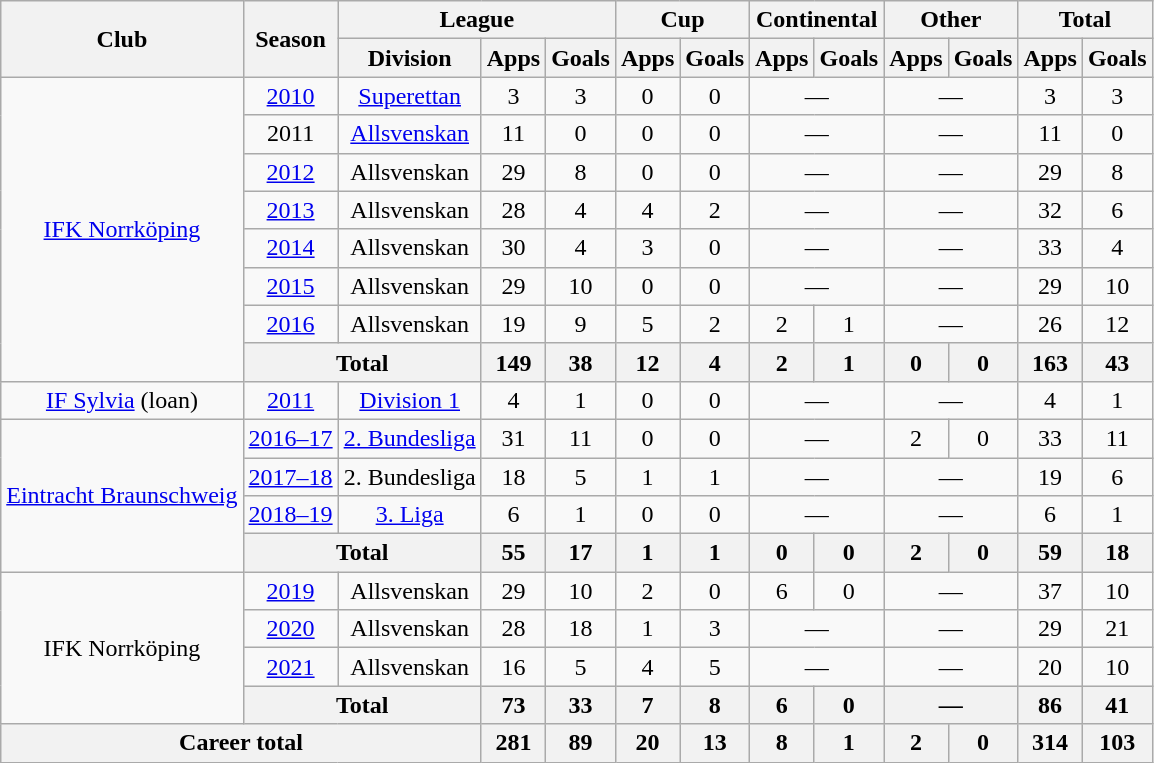<table class="wikitable" style="text-align:center">
<tr>
<th rowspan="2">Club</th>
<th rowspan="2">Season</th>
<th colspan="3">League</th>
<th colspan="2">Cup</th>
<th colspan="2">Continental</th>
<th colspan="2">Other</th>
<th colspan="2">Total</th>
</tr>
<tr>
<th>Division</th>
<th>Apps</th>
<th>Goals</th>
<th>Apps</th>
<th>Goals</th>
<th>Apps</th>
<th>Goals</th>
<th>Apps</th>
<th>Goals</th>
<th>Apps</th>
<th>Goals</th>
</tr>
<tr>
<td rowspan="8"><a href='#'>IFK Norrköping</a></td>
<td><a href='#'>2010</a></td>
<td><a href='#'>Superettan</a></td>
<td>3</td>
<td>3</td>
<td>0</td>
<td>0</td>
<td colspan="2">—</td>
<td colspan="2">—</td>
<td>3</td>
<td>3</td>
</tr>
<tr>
<td>2011</td>
<td><a href='#'>Allsvenskan</a></td>
<td>11</td>
<td>0</td>
<td>0</td>
<td>0</td>
<td colspan="2">—</td>
<td colspan="2">—</td>
<td>11</td>
<td>0</td>
</tr>
<tr>
<td><a href='#'>2012</a></td>
<td>Allsvenskan</td>
<td>29</td>
<td>8</td>
<td>0</td>
<td>0</td>
<td colspan="2">—</td>
<td colspan="2">—</td>
<td>29</td>
<td>8</td>
</tr>
<tr>
<td><a href='#'>2013</a></td>
<td>Allsvenskan</td>
<td>28</td>
<td>4</td>
<td>4</td>
<td>2</td>
<td colspan="2">—</td>
<td colspan="2">—</td>
<td>32</td>
<td>6</td>
</tr>
<tr>
<td><a href='#'>2014</a></td>
<td>Allsvenskan</td>
<td>30</td>
<td>4</td>
<td>3</td>
<td>0</td>
<td colspan="2">—</td>
<td colspan="2">—</td>
<td>33</td>
<td>4</td>
</tr>
<tr>
<td><a href='#'>2015</a></td>
<td>Allsvenskan</td>
<td>29</td>
<td>10</td>
<td>0</td>
<td>0</td>
<td colspan="2">—</td>
<td colspan="2">—</td>
<td>29</td>
<td>10</td>
</tr>
<tr>
<td><a href='#'>2016</a></td>
<td>Allsvenskan</td>
<td>19</td>
<td>9</td>
<td>5</td>
<td>2</td>
<td>2</td>
<td>1</td>
<td colspan="2">—</td>
<td>26</td>
<td>12</td>
</tr>
<tr>
<th colspan="2">Total</th>
<th>149</th>
<th>38</th>
<th>12</th>
<th>4</th>
<th>2</th>
<th>1</th>
<th>0</th>
<th>0</th>
<th>163</th>
<th>43</th>
</tr>
<tr>
<td><a href='#'>IF Sylvia</a> (loan)</td>
<td><a href='#'>2011</a></td>
<td><a href='#'>Division 1</a></td>
<td>4</td>
<td>1</td>
<td>0</td>
<td>0</td>
<td colspan="2">—</td>
<td colspan="2">—</td>
<td>4</td>
<td>1</td>
</tr>
<tr>
<td rowspan="4"><a href='#'>Eintracht Braunschweig</a></td>
<td><a href='#'>2016–17</a></td>
<td><a href='#'>2. Bundesliga</a></td>
<td>31</td>
<td>11</td>
<td>0</td>
<td>0</td>
<td colspan="2">—</td>
<td>2</td>
<td>0</td>
<td>33</td>
<td>11</td>
</tr>
<tr>
<td><a href='#'>2017–18</a></td>
<td>2. Bundesliga</td>
<td>18</td>
<td>5</td>
<td>1</td>
<td>1</td>
<td colspan="2">—</td>
<td colspan="2">—</td>
<td>19</td>
<td>6</td>
</tr>
<tr>
<td><a href='#'>2018–19</a></td>
<td><a href='#'>3. Liga</a></td>
<td>6</td>
<td>1</td>
<td>0</td>
<td>0</td>
<td colspan="2">—</td>
<td colspan="2">—</td>
<td>6</td>
<td>1</td>
</tr>
<tr>
<th colspan="2">Total</th>
<th>55</th>
<th>17</th>
<th>1</th>
<th>1</th>
<th>0</th>
<th>0</th>
<th>2</th>
<th>0</th>
<th>59</th>
<th>18</th>
</tr>
<tr>
<td rowspan="4">IFK Norrköping</td>
<td><a href='#'>2019</a></td>
<td>Allsvenskan</td>
<td>29</td>
<td>10</td>
<td>2</td>
<td>0</td>
<td>6</td>
<td>0</td>
<td colspan="2">—</td>
<td>37</td>
<td>10</td>
</tr>
<tr>
<td><a href='#'>2020</a></td>
<td>Allsvenskan</td>
<td>28</td>
<td>18</td>
<td>1</td>
<td>3</td>
<td colspan="2">—</td>
<td colspan="2">—</td>
<td>29</td>
<td>21</td>
</tr>
<tr>
<td><a href='#'>2021</a></td>
<td>Allsvenskan</td>
<td>16</td>
<td>5</td>
<td>4</td>
<td>5</td>
<td colspan="2">—</td>
<td colspan="2">—</td>
<td>20</td>
<td>10</td>
</tr>
<tr>
<th colspan="2">Total</th>
<th>73</th>
<th>33</th>
<th>7</th>
<th>8</th>
<th>6</th>
<th>0</th>
<th colspan="2">—</th>
<th>86</th>
<th>41</th>
</tr>
<tr>
<th colspan="3">Career total</th>
<th>281</th>
<th>89</th>
<th>20</th>
<th>13</th>
<th>8</th>
<th>1</th>
<th>2</th>
<th>0</th>
<th>314</th>
<th>103</th>
</tr>
</table>
